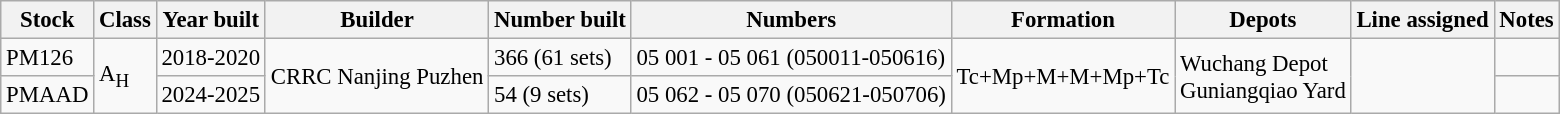<table class="wikitable sortable" style="font-size: 95%;" |>
<tr>
<th>Stock</th>
<th>Class</th>
<th>Year built</th>
<th>Builder</th>
<th>Number built</th>
<th>Numbers</th>
<th>Formation</th>
<th>Depots</th>
<th>Line assigned</th>
<th>Notes</th>
</tr>
<tr bo,>
<td>PM126</td>
<td rowspan="2">A<sub>H</sub></td>
<td>2018-2020</td>
<td rowspan="2">CRRC Nanjing Puzhen</td>
<td>366 (61 sets)</td>
<td>05 001 - 05 061 (050011-050616)</td>
<td rowspan="2">Tc+Mp+M+M+Mp+Tc</td>
<td rowspan="2">Wuchang Depot<br>Guniangqiao Yard</td>
<td rowspan="2"></td>
<td></td>
</tr>
<tr>
<td>PMAAD</td>
<td>2024-2025</td>
<td>54 (9 sets)</td>
<td>05 062 - 05 070 (050621-050706)</td>
<td></td>
</tr>
</table>
